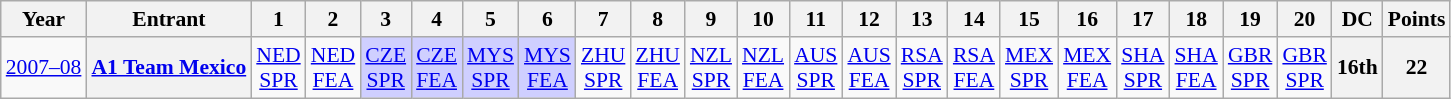<table class="wikitable" style="text-align:center; font-size:90%">
<tr>
<th>Year</th>
<th>Entrant</th>
<th>1</th>
<th>2</th>
<th>3</th>
<th>4</th>
<th>5</th>
<th>6</th>
<th>7</th>
<th>8</th>
<th>9</th>
<th>10</th>
<th>11</th>
<th>12</th>
<th>13</th>
<th>14</th>
<th>15</th>
<th>16</th>
<th>17</th>
<th>18</th>
<th>19</th>
<th>20</th>
<th>DC</th>
<th>Points</th>
</tr>
<tr>
<td><a href='#'>2007–08</a></td>
<th><a href='#'>A1 Team Mexico</a></th>
<td><a href='#'>NED<br>SPR</a></td>
<td><a href='#'>NED<br>FEA</a></td>
<td style="background:#CFCFFF;"><a href='#'>CZE<br>SPR</a><br></td>
<td style="background:#CFCFFF;"><a href='#'>CZE<br>FEA</a><br></td>
<td style="background:#CFCFFF;"><a href='#'>MYS<br>SPR</a><br></td>
<td style="background:#CFCFFF;"><a href='#'>MYS<br>FEA</a><br></td>
<td><a href='#'>ZHU<br>SPR</a></td>
<td><a href='#'>ZHU<br>FEA</a></td>
<td><a href='#'>NZL<br>SPR</a></td>
<td><a href='#'>NZL<br>FEA</a></td>
<td><a href='#'>AUS<br>SPR</a></td>
<td><a href='#'>AUS<br>FEA</a></td>
<td><a href='#'>RSA<br>SPR</a></td>
<td><a href='#'>RSA<br>FEA</a></td>
<td><a href='#'>MEX<br>SPR</a></td>
<td><a href='#'>MEX<br>FEA</a></td>
<td><a href='#'>SHA<br>SPR</a></td>
<td><a href='#'>SHA<br>FEA</a></td>
<td><a href='#'>GBR<br>SPR</a></td>
<td><a href='#'>GBR<br>SPR</a></td>
<th>16th</th>
<th>22</th>
</tr>
</table>
